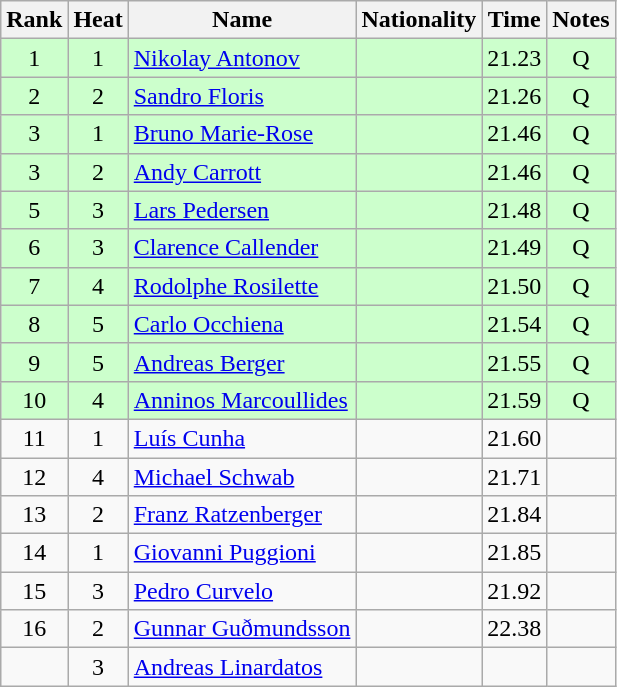<table class="wikitable sortable" style="text-align:center">
<tr>
<th>Rank</th>
<th>Heat</th>
<th>Name</th>
<th>Nationality</th>
<th>Time</th>
<th>Notes</th>
</tr>
<tr bgcolor=ccffcc>
<td>1</td>
<td>1</td>
<td align="left"><a href='#'>Nikolay Antonov</a></td>
<td align=left></td>
<td>21.23</td>
<td>Q</td>
</tr>
<tr bgcolor=ccffcc>
<td>2</td>
<td>2</td>
<td align="left"><a href='#'>Sandro Floris</a></td>
<td align=left></td>
<td>21.26</td>
<td>Q</td>
</tr>
<tr bgcolor=ccffcc>
<td>3</td>
<td>1</td>
<td align="left"><a href='#'>Bruno Marie-Rose</a></td>
<td align=left></td>
<td>21.46</td>
<td>Q</td>
</tr>
<tr bgcolor=ccffcc>
<td>3</td>
<td>2</td>
<td align="left"><a href='#'>Andy Carrott</a></td>
<td align=left></td>
<td>21.46</td>
<td>Q</td>
</tr>
<tr bgcolor=ccffcc>
<td>5</td>
<td>3</td>
<td align="left"><a href='#'>Lars Pedersen</a></td>
<td align=left></td>
<td>21.48</td>
<td>Q</td>
</tr>
<tr bgcolor=ccffcc>
<td>6</td>
<td>3</td>
<td align="left"><a href='#'>Clarence Callender</a></td>
<td align=left></td>
<td>21.49</td>
<td>Q</td>
</tr>
<tr bgcolor=ccffcc>
<td>7</td>
<td>4</td>
<td align="left"><a href='#'>Rodolphe Rosilette</a></td>
<td align=left></td>
<td>21.50</td>
<td>Q</td>
</tr>
<tr bgcolor=ccffcc>
<td>8</td>
<td>5</td>
<td align="left"><a href='#'>Carlo Occhiena</a></td>
<td align=left></td>
<td>21.54</td>
<td>Q</td>
</tr>
<tr bgcolor=ccffcc>
<td>9</td>
<td>5</td>
<td align="left"><a href='#'>Andreas Berger</a></td>
<td align=left></td>
<td>21.55</td>
<td>Q</td>
</tr>
<tr bgcolor=ccffcc>
<td>10</td>
<td>4</td>
<td align="left"><a href='#'>Anninos Marcoullides</a></td>
<td align=left></td>
<td>21.59</td>
<td>Q</td>
</tr>
<tr>
<td>11</td>
<td>1</td>
<td align="left"><a href='#'>Luís Cunha</a></td>
<td align=left></td>
<td>21.60</td>
<td></td>
</tr>
<tr>
<td>12</td>
<td>4</td>
<td align="left"><a href='#'>Michael Schwab</a></td>
<td align=left></td>
<td>21.71</td>
<td></td>
</tr>
<tr>
<td>13</td>
<td>2</td>
<td align="left"><a href='#'>Franz Ratzenberger</a></td>
<td align=left></td>
<td>21.84</td>
<td></td>
</tr>
<tr>
<td>14</td>
<td>1</td>
<td align="left"><a href='#'>Giovanni Puggioni</a></td>
<td align=left></td>
<td>21.85</td>
<td></td>
</tr>
<tr>
<td>15</td>
<td>3</td>
<td align="left"><a href='#'>Pedro Curvelo</a></td>
<td align=left></td>
<td>21.92</td>
<td></td>
</tr>
<tr>
<td>16</td>
<td>2</td>
<td align="left"><a href='#'>Gunnar Guðmundsson</a></td>
<td align=left></td>
<td>22.38</td>
<td></td>
</tr>
<tr>
<td></td>
<td>3</td>
<td align="left"><a href='#'>Andreas Linardatos</a></td>
<td align=left></td>
<td></td>
<td></td>
</tr>
</table>
